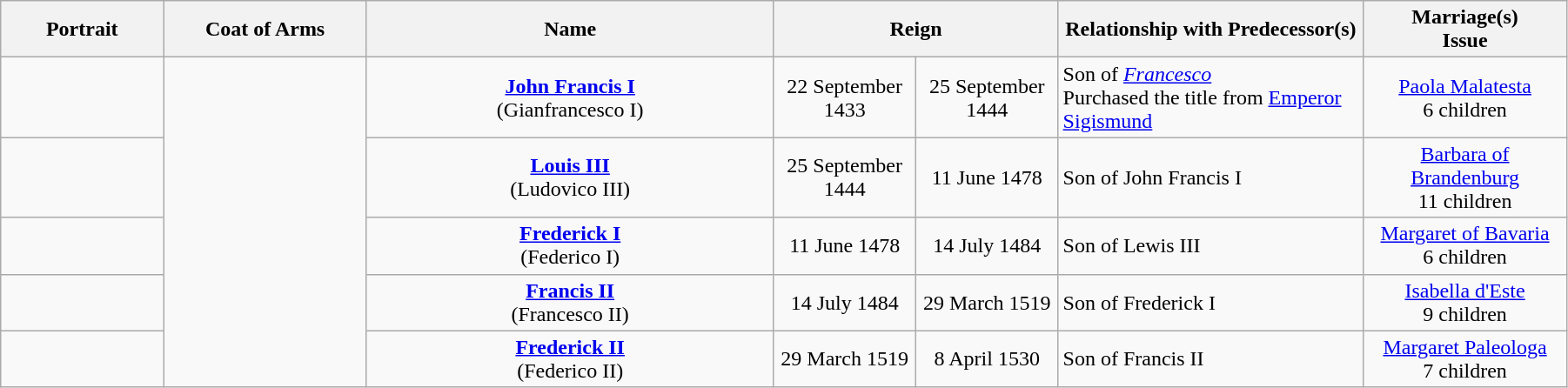<table width=95% class="wikitable">
<tr>
<th width=8%>Portrait</th>
<th width=10%>Coat of Arms</th>
<th width=20%>Name</th>
<th colspan=2 width=14%>Reign</th>
<th width=15%>Relationship with Predecessor(s)</th>
<th width=10%>Marriage(s)<br>Issue</th>
</tr>
<tr>
<td align="center"></td>
<td rowspan=5 align="center"></td>
<td align="center"><strong><a href='#'>John Francis I</a></strong><br>(Gianfrancesco I)</td>
<td align="center">22 September 1433</td>
<td align="center">25 September 1444</td>
<td>Son of <em><a href='#'>Francesco</a></em><br>Purchased the title from <a href='#'>Emperor Sigismund</a></td>
<td align="center"><a href='#'>Paola Malatesta</a><br>6 children</td>
</tr>
<tr>
<td align="center"></td>
<td align="center"><strong><a href='#'>Louis III</a></strong><br>(Ludovico III)</td>
<td align="center">25 September 1444</td>
<td align="center">11 June 1478</td>
<td>Son of John Francis I</td>
<td align="center"><a href='#'>Barbara of Brandenburg</a><br>11 children</td>
</tr>
<tr>
<td align="center"></td>
<td align="center"><strong><a href='#'>Frederick I</a></strong><br>(Federico I)</td>
<td align="center">11 June 1478</td>
<td align="center">14 July 1484</td>
<td>Son of Lewis III</td>
<td align="center"><a href='#'>Margaret of Bavaria</a><br>6 children</td>
</tr>
<tr>
<td align="center"></td>
<td align="center"><strong><a href='#'>Francis II</a></strong><br>(Francesco II)</td>
<td align="center">14 July 1484</td>
<td align="center">29 March 1519</td>
<td>Son of Frederick I</td>
<td align="center"><a href='#'>Isabella d'Este</a><br>9 children</td>
</tr>
<tr>
<td align="center"></td>
<td align="center"><strong><a href='#'>Frederick II</a></strong><br>(Federico II)</td>
<td align="center">29 March 1519</td>
<td align="center">8 April 1530</td>
<td>Son of Francis II</td>
<td align="center"><a href='#'>Margaret Paleologa</a><br>7 children</td>
</tr>
</table>
